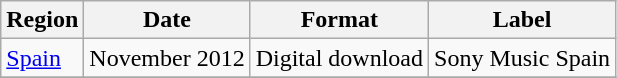<table class=wikitable>
<tr>
<th>Region</th>
<th>Date</th>
<th>Format</th>
<th>Label</th>
</tr>
<tr>
<td><a href='#'>Spain</a></td>
<td>November 2012</td>
<td>Digital download</td>
<td>Sony Music Spain</td>
</tr>
<tr>
</tr>
</table>
